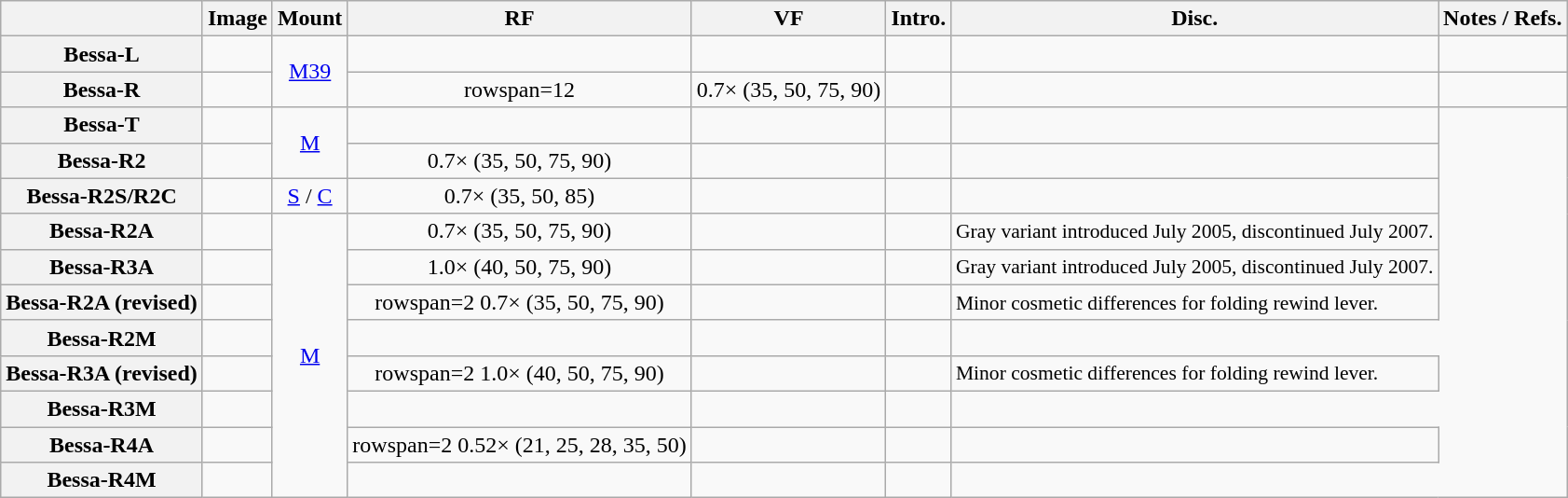<table class="wikitable sortable" style="font-size:100%;text-align:center;">
<tr>
<th></th>
<th class="unsortable">Image</th>
<th>Mount</th>
<th>RF</th>
<th>VF</th>
<th>Intro.</th>
<th>Disc.</th>
<th class="unsortable">Notes / Refs.</th>
</tr>
<tr>
<th>Bessa-L</th>
<td></td>
<td rowspan=2><a href='#'>M39</a></td>
<td></td>
<td></td>
<td></td>
<td></td>
<td style="font-size:90%;text-align:left;"></td>
</tr>
<tr>
<th>Bessa-R</th>
<td></td>
<td>rowspan=12 </td>
<td> 0.7× (35, 50, 75, 90)</td>
<td></td>
<td></td>
<td style="font-size:90%;text-align:left;"></td>
</tr>
<tr>
<th>Bessa-T</th>
<td></td>
<td rowspan=2><a href='#'>M</a></td>
<td></td>
<td></td>
<td></td>
<td style="font-size:90%;text-align:left;"></td>
</tr>
<tr>
<th>Bessa-R2</th>
<td></td>
<td> 0.7× (35, 50, 75, 90)</td>
<td></td>
<td></td>
<td style="font-size:90%;text-align:left;"></td>
</tr>
<tr>
<th>Bessa-R2S/R2C</th>
<td></td>
<td><a href='#'>S</a> / <a href='#'>C</a></td>
<td> 0.7× (35, 50, 85)</td>
<td></td>
<td></td>
<td style="font-size:90%;text-align:left;"></td>
</tr>
<tr>
<th>Bessa-R2A</th>
<td></td>
<td rowspan=8><a href='#'>M</a></td>
<td> 0.7× (35, 50, 75, 90)</td>
<td></td>
<td></td>
<td style="font-size:90%;text-align:left;">Gray variant introduced July 2005, discontinued July 2007.</td>
</tr>
<tr>
<th>Bessa-R3A</th>
<td></td>
<td> 1.0× (40, 50, 75, 90)</td>
<td></td>
<td></td>
<td style="font-size:90%;text-align:left;">Gray variant introduced July 2005, discontinued July 2007.</td>
</tr>
<tr>
<th>Bessa-R2A (revised)</th>
<td></td>
<td>rowspan=2  0.7× (35, 50, 75, 90)</td>
<td></td>
<td></td>
<td style="font-size:90%;text-align:left;">Minor cosmetic differences for folding rewind lever.</td>
</tr>
<tr>
<th>Bessa-R2M</th>
<td></td>
<td></td>
<td></td>
<td style="font-size:90%;text-align:left;"></td>
</tr>
<tr>
<th>Bessa-R3A (revised)</th>
<td></td>
<td>rowspan=2  1.0× (40, 50, 75, 90)</td>
<td></td>
<td></td>
<td style="font-size:90%;text-align:left;">Minor cosmetic differences for folding rewind lever.</td>
</tr>
<tr>
<th>Bessa-R3M</th>
<td></td>
<td></td>
<td></td>
<td style="font-size:90%;text-align:left;"></td>
</tr>
<tr>
<th>Bessa-R4A</th>
<td></td>
<td>rowspan=2  0.52× (21, 25, 28, 35, 50)</td>
<td></td>
<td></td>
<td style="font-size:90%;text-align:left;"></td>
</tr>
<tr>
<th>Bessa-R4M</th>
<td></td>
<td></td>
<td></td>
<td style="font-size:90%;text-align:left;"></td>
</tr>
</table>
